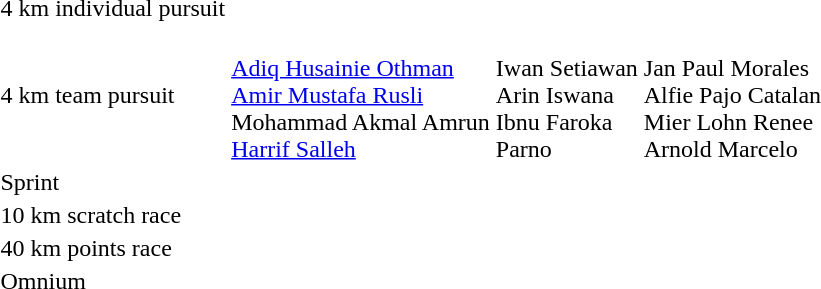<table>
<tr>
<td>4 km individual pursuit</td>
<td></td>
<td></td>
<td></td>
</tr>
<tr>
<td>4 km team pursuit</td>
<td nowrap=true><br><a href='#'>Adiq Husainie Othman</a><br><a href='#'>Amir Mustafa Rusli</a><br>Mohammad Akmal Amrun<br><a href='#'>Harrif Salleh</a></td>
<td><br>Iwan Setiawan<br>Arin Iswana<br>Ibnu Faroka<br>Parno</td>
<td><br>Jan Paul Morales<br>Alfie Pajo Catalan<br>Mier Lohn Renee<br>Arnold Marcelo</td>
</tr>
<tr>
<td>Sprint</td>
<td></td>
<td nowrap=true></td>
<td></td>
</tr>
<tr>
<td>10 km scratch race</td>
<td></td>
<td></td>
<td></td>
</tr>
<tr>
<td>40 km points race</td>
<td></td>
<td></td>
<td></td>
</tr>
<tr>
<td>Omnium</td>
<td></td>
<td></td>
<td nowrap=true></td>
</tr>
</table>
